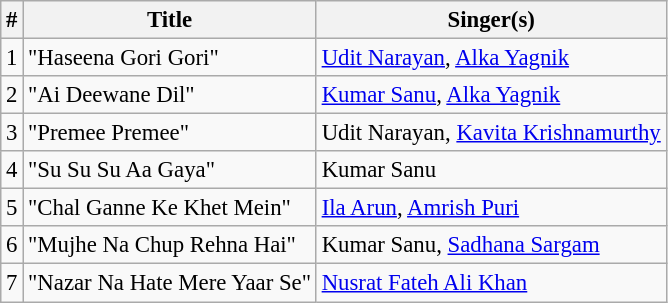<table class="wikitable" style="font-size:95%;">
<tr>
<th>#</th>
<th>Title</th>
<th>Singer(s)</th>
</tr>
<tr>
<td>1</td>
<td>"Haseena Gori Gori"</td>
<td><a href='#'>Udit Narayan</a>, <a href='#'>Alka Yagnik</a></td>
</tr>
<tr>
<td>2</td>
<td>"Ai Deewane Dil"</td>
<td><a href='#'>Kumar Sanu</a>, <a href='#'>Alka Yagnik</a></td>
</tr>
<tr>
<td>3</td>
<td>"Premee Premee"</td>
<td>Udit Narayan, <a href='#'>Kavita Krishnamurthy</a></td>
</tr>
<tr>
<td>4</td>
<td>"Su Su Su Aa Gaya"</td>
<td>Kumar Sanu</td>
</tr>
<tr>
<td>5</td>
<td>"Chal Ganne Ke Khet Mein"</td>
<td><a href='#'>Ila Arun</a>, <a href='#'>Amrish Puri</a></td>
</tr>
<tr>
<td>6</td>
<td>"Mujhe Na Chup Rehna Hai"</td>
<td>Kumar Sanu, <a href='#'>Sadhana Sargam</a></td>
</tr>
<tr>
<td>7</td>
<td>"Nazar Na Hate Mere Yaar Se"</td>
<td><a href='#'>Nusrat Fateh Ali Khan</a></td>
</tr>
</table>
